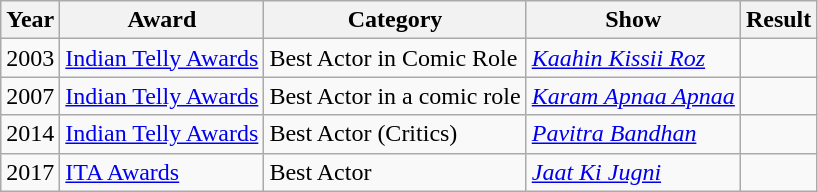<table class="wikitable sortable">
<tr>
<th>Year</th>
<th>Award</th>
<th>Category</th>
<th>Show</th>
<th>Result</th>
</tr>
<tr>
<td>2003</td>
<td><a href='#'>Indian Telly Awards</a></td>
<td>Best Actor in Comic Role</td>
<td><em><a href='#'>Kaahin Kissii Roz</a></em></td>
<td></td>
</tr>
<tr>
<td>2007</td>
<td><a href='#'>Indian Telly Awards</a></td>
<td>Best Actor in a comic role</td>
<td><em><a href='#'>Karam Apnaa Apnaa</a></em></td>
<td></td>
</tr>
<tr>
<td>2014</td>
<td><a href='#'>Indian Telly Awards</a></td>
<td>Best Actor (Critics)</td>
<td><em><a href='#'>Pavitra Bandhan</a></em></td>
<td></td>
</tr>
<tr>
<td>2017</td>
<td><a href='#'>ITA Awards</a></td>
<td>Best Actor</td>
<td><em><a href='#'>Jaat Ki Jugni</a></em></td>
<td></td>
</tr>
</table>
